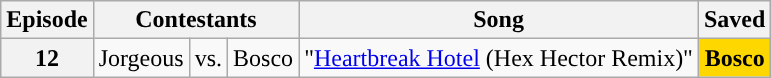<table class="wikitable" border="2" style="text-align:center">
<tr>
<th scope="col">Episode</th>
<th scope="col" colspan="3">Contestants</th>
<th scope="col">Song</th>
<th scope="col">Saved</th>
</tr>
<tr>
<th scope="row">12</th>
<td>Jorgeous</td>
<td>vs.</td>
<td>Bosco</td>
<td>"<a href='#'>Heartbreak Hotel</a> (Hex Hector Remix)"<br></td>
<td bgcolor="gold"><strong>Bosco</strong></td>
</tr>
</table>
